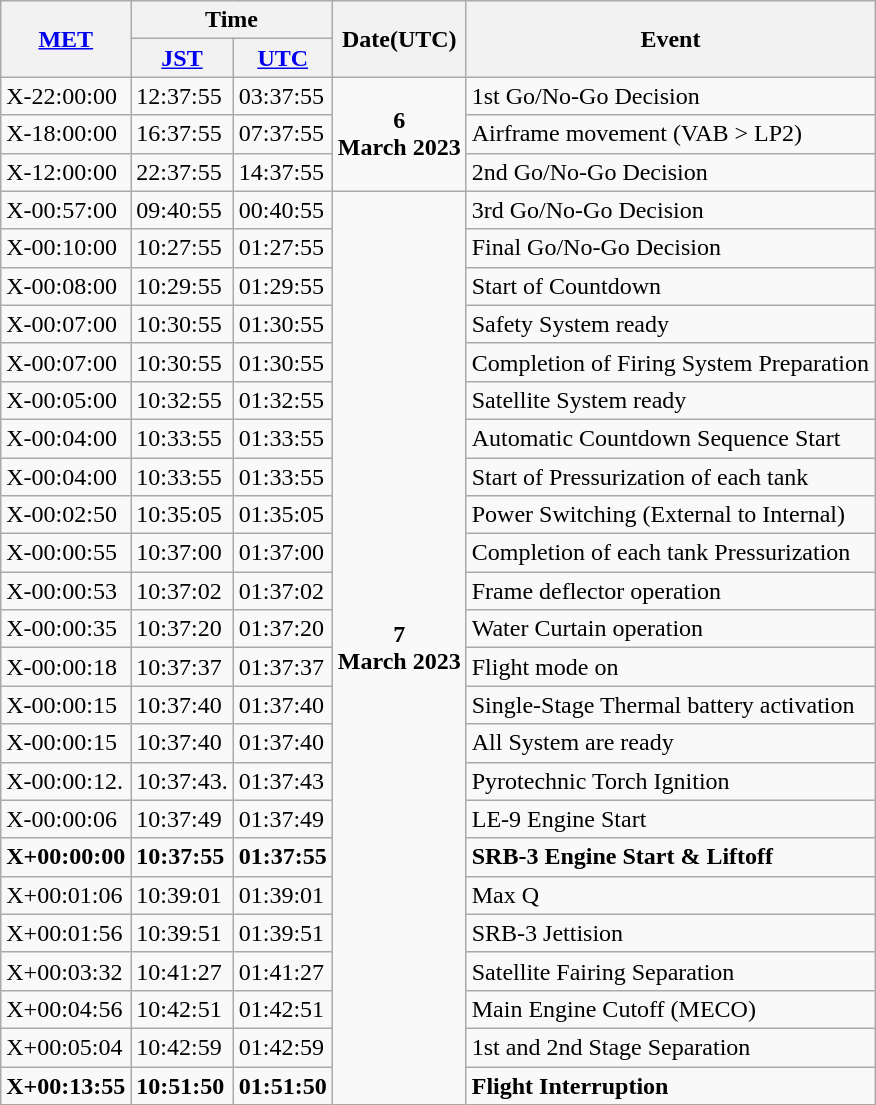<table class="wikitable">
<tr>
<th rowspan="2"><a href='#'>MET</a></th>
<th colspan="2">Time</th>
<th rowspan="2"><strong>Date(UTC)</strong></th>
<th rowspan="2"><strong>Event</strong></th>
</tr>
<tr>
<th><a href='#'>JST</a></th>
<th><a href='#'>UTC</a></th>
</tr>
<tr>
<td>X-22:00:00</td>
<td>12:37:55</td>
<td>03:37:55</td>
<td rowspan="3" style="text-align:center"><strong>6</strong><br><strong>March</strong>
<strong>2023</strong></td>
<td>1st Go/No-Go Decision</td>
</tr>
<tr>
<td>X-18:00:00</td>
<td>16:37:55</td>
<td>07:37:55</td>
<td>Airframe movement (VAB > LP2)</td>
</tr>
<tr>
<td>X-12:00:00</td>
<td>22:37:55</td>
<td>14:37:55</td>
<td>2nd Go/No-Go Decision</td>
</tr>
<tr>
<td>X-00:57:00</td>
<td>09:40:55</td>
<td>00:40:55</td>
<td rowspan="24" style="text-align:center"><strong>7</strong><br><strong>March</strong>
<strong>2023</strong></td>
<td>3rd Go/No-Go Decision</td>
</tr>
<tr>
<td>X-00:10:00</td>
<td>10:27:55</td>
<td>01:27:55</td>
<td>Final Go/No-Go Decision</td>
</tr>
<tr>
<td>X-00:08:00</td>
<td>10:29:55</td>
<td>01:29:55</td>
<td>Start of Countdown</td>
</tr>
<tr>
<td>X-00:07:00</td>
<td>10:30:55</td>
<td>01:30:55</td>
<td>Safety System ready</td>
</tr>
<tr>
<td>X-00:07:00</td>
<td>10:30:55</td>
<td>01:30:55</td>
<td>Completion of Firing System Preparation</td>
</tr>
<tr>
<td>X-00:05:00</td>
<td>10:32:55</td>
<td>01:32:55</td>
<td>Satellite System ready</td>
</tr>
<tr>
<td>X-00:04:00</td>
<td>10:33:55</td>
<td>01:33:55</td>
<td>Automatic Countdown Sequence Start</td>
</tr>
<tr>
<td>X-00:04:00</td>
<td>10:33:55</td>
<td>01:33:55</td>
<td>Start of Pressurization of each tank</td>
</tr>
<tr>
<td>X-00:02:50</td>
<td>10:35:05</td>
<td>01:35:05</td>
<td>Power Switching (External to Internal)</td>
</tr>
<tr>
<td>X-00:00:55</td>
<td>10:37:00</td>
<td>01:37:00</td>
<td>Completion of each tank Pressurization</td>
</tr>
<tr>
<td>X-00:00:53</td>
<td>10:37:02</td>
<td>01:37:02</td>
<td>Frame deflector operation</td>
</tr>
<tr>
<td>X-00:00:35</td>
<td>10:37:20</td>
<td>01:37:20</td>
<td>Water Curtain operation</td>
</tr>
<tr>
<td>X-00:00:18</td>
<td>10:37:37</td>
<td>01:37:37</td>
<td>Flight mode on</td>
</tr>
<tr>
<td>X-00:00:15</td>
<td>10:37:40</td>
<td>01:37:40</td>
<td>Single-Stage Thermal battery activation</td>
</tr>
<tr>
<td>X-00:00:15</td>
<td>10:37:40</td>
<td>01:37:40</td>
<td>All System are ready</td>
</tr>
<tr>
<td>X-00:00:12.</td>
<td>10:37:43.</td>
<td>01:37:43</td>
<td>Pyrotechnic Torch Ignition</td>
</tr>
<tr>
<td>X-00:00:06</td>
<td>10:37:49</td>
<td>01:37:49</td>
<td>LE-9 Engine Start</td>
</tr>
<tr>
<td><strong>X+00:00:00</strong></td>
<td><strong>10:37:55</strong></td>
<td><strong>01:37:55</strong></td>
<td><strong>SRB-3 Engine Start & Liftoff</strong></td>
</tr>
<tr>
<td>X+00:01:06</td>
<td>10:39:01</td>
<td>01:39:01</td>
<td>Max Q</td>
</tr>
<tr>
<td>X+00:01:56</td>
<td>10:39:51</td>
<td>01:39:51</td>
<td>SRB-3 Jettision</td>
</tr>
<tr>
<td>X+00:03:32</td>
<td>10:41:27</td>
<td>01:41:27</td>
<td>Satellite Fairing Separation</td>
</tr>
<tr>
<td>X+00:04:56</td>
<td>10:42:51</td>
<td>01:42:51</td>
<td>Main Engine Cutoff (MECO)</td>
</tr>
<tr>
<td>X+00:05:04</td>
<td>10:42:59</td>
<td>01:42:59</td>
<td>1st and 2nd Stage Separation</td>
</tr>
<tr>
<td><strong>X+00:13:55</strong></td>
<td><strong>10:51:50</strong></td>
<td><strong>01:51:50</strong></td>
<td><strong>Flight Interruption</strong></td>
</tr>
</table>
